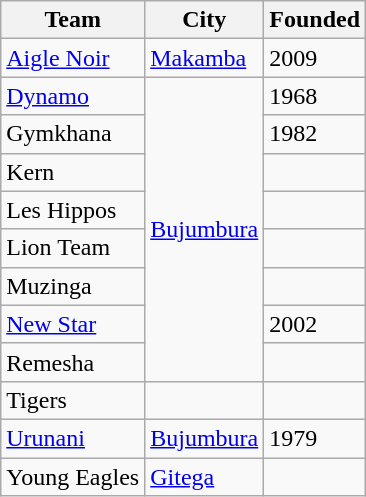<table class="wikitable">
<tr>
<th>Team</th>
<th>City</th>
<th>Founded</th>
</tr>
<tr>
<td><a href='#'>Aigle Noir</a></td>
<td><a href='#'>Makamba</a></td>
<td>2009</td>
</tr>
<tr>
<td><a href='#'>Dynamo</a></td>
<td rowspan="8"><a href='#'>Bujumbura</a></td>
<td>1968</td>
</tr>
<tr>
<td>Gymkhana</td>
<td>1982</td>
</tr>
<tr>
<td>Kern</td>
<td></td>
</tr>
<tr>
<td>Les Hippos</td>
<td></td>
</tr>
<tr>
<td>Lion Team</td>
<td></td>
</tr>
<tr>
<td>Muzinga</td>
<td></td>
</tr>
<tr>
<td><a href='#'>New Star</a></td>
<td>2002</td>
</tr>
<tr>
<td>Remesha</td>
<td></td>
</tr>
<tr>
<td>Tigers</td>
<td></td>
<td></td>
</tr>
<tr>
<td><a href='#'>Urunani</a></td>
<td><a href='#'>Bujumbura</a></td>
<td>1979</td>
</tr>
<tr>
<td>Young Eagles</td>
<td><a href='#'>Gitega</a></td>
<td></td>
</tr>
</table>
